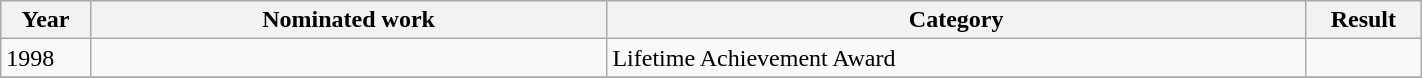<table width="75%" class="wikitable">
<tr>
<th width="10">Year</th>
<th width="220">Nominated work</th>
<th width="300">Category</th>
<th width="30">Result</th>
</tr>
<tr>
<td>1998</td>
<td></td>
<td>Lifetime Achievement Award</td>
<td></td>
</tr>
<tr>
</tr>
</table>
